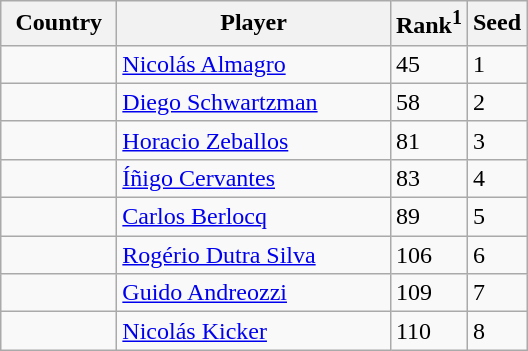<table class="sortable wikitable">
<tr>
<th width="70">Country</th>
<th width="175">Player</th>
<th>Rank<sup>1</sup></th>
<th>Seed</th>
</tr>
<tr>
<td></td>
<td><a href='#'>Nicolás Almagro</a></td>
<td>45</td>
<td>1</td>
</tr>
<tr>
<td></td>
<td><a href='#'>Diego Schwartzman</a></td>
<td>58</td>
<td>2</td>
</tr>
<tr>
<td></td>
<td><a href='#'>Horacio Zeballos</a></td>
<td>81</td>
<td>3</td>
</tr>
<tr>
<td></td>
<td><a href='#'>Íñigo Cervantes</a></td>
<td>83</td>
<td>4</td>
</tr>
<tr>
<td></td>
<td><a href='#'>Carlos Berlocq</a></td>
<td>89</td>
<td>5</td>
</tr>
<tr>
<td></td>
<td><a href='#'>Rogério Dutra Silva</a></td>
<td>106</td>
<td>6</td>
</tr>
<tr>
<td></td>
<td><a href='#'>Guido Andreozzi</a></td>
<td>109</td>
<td>7</td>
</tr>
<tr>
<td></td>
<td><a href='#'>Nicolás Kicker</a></td>
<td>110</td>
<td>8</td>
</tr>
</table>
